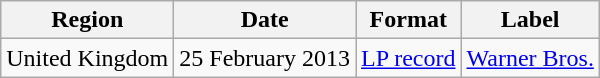<table class="wikitable plainrowheaders">
<tr>
<th scope="col">Region</th>
<th scope="col">Date</th>
<th scope="col">Format</th>
<th scope="col">Label</th>
</tr>
<tr>
<td scope="row">United Kingdom</td>
<td scope="row">25 February 2013</td>
<td scope="row"><a href='#'>LP record</a></td>
<td scope="row"><a href='#'>Warner Bros.</a></td>
</tr>
</table>
